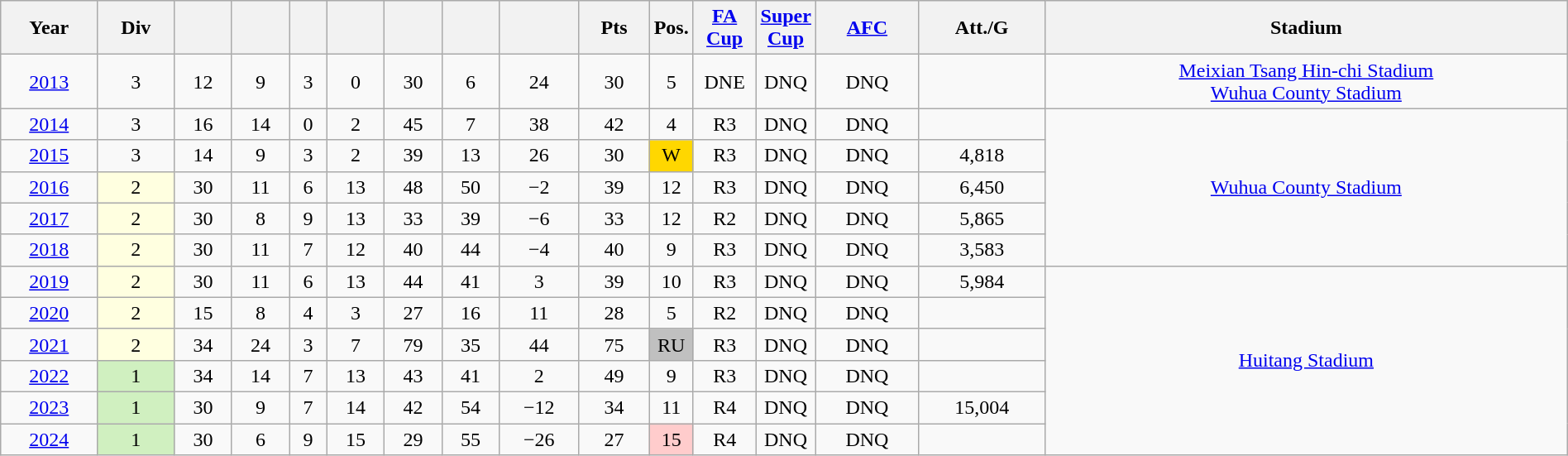<table class="wikitable sortable" width=100% style=text-align:Center>
<tr>
<th>Year</th>
<th>Div</th>
<th></th>
<th></th>
<th></th>
<th></th>
<th></th>
<th></th>
<th></th>
<th>Pts</th>
<th width=2%>Pos.</th>
<th width=4%><a href='#'>FA Cup</a></th>
<th width=2%><a href='#'>Super Cup</a></th>
<th><a href='#'>AFC</a></th>
<th>Att./G</th>
<th>Stadium</th>
</tr>
<tr>
<td><a href='#'>2013</a></td>
<td>3</td>
<td>12</td>
<td>9</td>
<td>3</td>
<td>0</td>
<td>30</td>
<td>6</td>
<td>24</td>
<td>30</td>
<td>5</td>
<td>DNE</td>
<td>DNQ</td>
<td>DNQ</td>
<td></td>
<td><a href='#'>Meixian Tsang Hin-chi Stadium</a><br><a href='#'>Wuhua County Stadium</a></td>
</tr>
<tr>
<td><a href='#'>2014</a></td>
<td>3</td>
<td>16</td>
<td>14</td>
<td>0</td>
<td>2</td>
<td>45</td>
<td>7</td>
<td>38</td>
<td>42</td>
<td>4</td>
<td>R3</td>
<td>DNQ</td>
<td>DNQ</td>
<td></td>
<td style="text-align:center;" rowspan="5"><a href='#'>Wuhua County Stadium</a></td>
</tr>
<tr>
<td><a href='#'>2015</a></td>
<td>3</td>
<td>14</td>
<td>9</td>
<td>3</td>
<td>2</td>
<td>39</td>
<td>13</td>
<td>26</td>
<td>30</td>
<td bgcolor=#FFD700>W</td>
<td>R3</td>
<td>DNQ</td>
<td>DNQ</td>
<td>4,818</td>
</tr>
<tr>
<td><a href='#'>2016</a></td>
<td bgcolor=#FFFFE0>2</td>
<td>30</td>
<td>11</td>
<td>6</td>
<td>13</td>
<td>48</td>
<td>50</td>
<td>−2</td>
<td>39</td>
<td>12</td>
<td>R3</td>
<td>DNQ</td>
<td>DNQ</td>
<td>6,450</td>
</tr>
<tr>
<td><a href='#'>2017</a></td>
<td bgcolor=#FFFFE0>2</td>
<td>30</td>
<td>8</td>
<td>9</td>
<td>13</td>
<td>33</td>
<td>39</td>
<td>−6</td>
<td>33</td>
<td>12</td>
<td>R2</td>
<td>DNQ</td>
<td>DNQ</td>
<td>5,865</td>
</tr>
<tr>
<td><a href='#'>2018</a></td>
<td bgcolor=#FFFFE0>2</td>
<td>30</td>
<td>11</td>
<td>7</td>
<td>12</td>
<td>40</td>
<td>44</td>
<td>−4</td>
<td>40</td>
<td>9</td>
<td>R3</td>
<td>DNQ</td>
<td>DNQ</td>
<td>3,583</td>
</tr>
<tr>
<td><a href='#'>2019</a></td>
<td bgcolor=#FFFFE0>2</td>
<td>30</td>
<td>11</td>
<td>6</td>
<td>13</td>
<td>44</td>
<td>41</td>
<td>3</td>
<td>39</td>
<td>10</td>
<td>R3</td>
<td>DNQ</td>
<td>DNQ</td>
<td>5,984</td>
<td style="text-align:center;" rowspan="6"><a href='#'>Huitang Stadium</a></td>
</tr>
<tr>
<td><a href='#'>2020</a></td>
<td bgcolor=#FFFFE0>2</td>
<td>15</td>
<td>8</td>
<td>4</td>
<td>3</td>
<td>27</td>
<td>16</td>
<td>11</td>
<td>28</td>
<td>5</td>
<td>R2</td>
<td>DNQ</td>
<td>DNQ</td>
<td></td>
</tr>
<tr>
<td><a href='#'>2021</a></td>
<td bgcolor=#FFFFE0>2</td>
<td>34</td>
<td>24</td>
<td>3</td>
<td>7</td>
<td>79</td>
<td>35</td>
<td>44</td>
<td>75</td>
<td bgcolor="#C0C0C0">RU</td>
<td>R3</td>
<td>DNQ</td>
<td>DNQ</td>
<td></td>
</tr>
<tr>
<td><a href='#'>2022</a></td>
<td bgcolor=#D0F0C0>1</td>
<td>34</td>
<td>14</td>
<td>7</td>
<td>13</td>
<td>43</td>
<td>41</td>
<td>2</td>
<td>49</td>
<td>9</td>
<td>R3</td>
<td>DNQ</td>
<td>DNQ</td>
<td></td>
</tr>
<tr>
<td><a href='#'>2023</a></td>
<td bgcolor=#D0F0C0>1</td>
<td>30</td>
<td>9</td>
<td>7</td>
<td>14</td>
<td>42</td>
<td>54</td>
<td>−12</td>
<td>34</td>
<td>11</td>
<td>R4</td>
<td>DNQ</td>
<td>DNQ</td>
<td>15,004</td>
</tr>
<tr>
<td><a href='#'>2024</a></td>
<td bgcolor=#D0F0C0>1</td>
<td>30</td>
<td>6</td>
<td>9</td>
<td>15</td>
<td>29</td>
<td>55</td>
<td>−26</td>
<td>27</td>
<td bgcolor=#FFCCCC>15</td>
<td>R4</td>
<td>DNQ</td>
<td>DNQ</td>
<td></td>
</tr>
</table>
